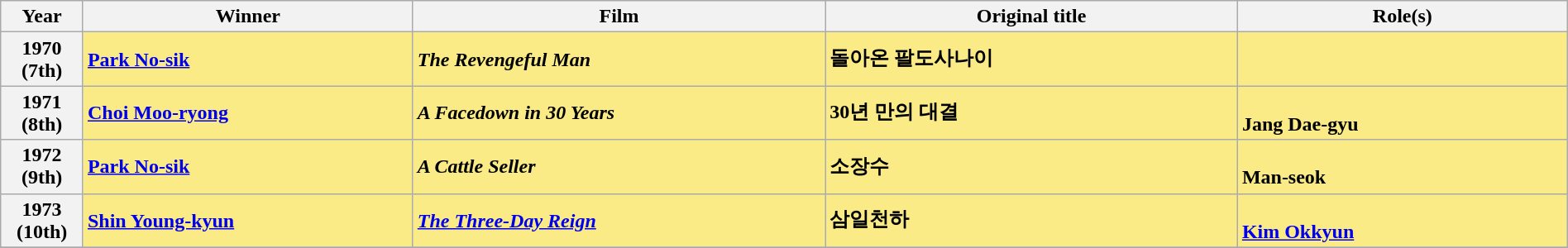<table class="wikitable" style="width:100%">
<tr>
<th style="width:5%;">Year</th>
<th style="width:20%;">Winner</th>
<th style="width:25%;">Film</th>
<th style="width:25%;">Original title</th>
<th style="width:20%;">Role(s)</th>
</tr>
<tr>
<th>1970<br>(7th)</th>
<td style="background:#FAEB86;"><strong><a href='#'>Park No-sik</a></strong> </td>
<td style="background:#FAEB86;"><strong><em>The Revengeful Man</em></strong></td>
<td style="background:#FAEB86;"><strong>돌아온 팔도사나이</strong></td>
<td style="background:#FAEB86;"></td>
</tr>
<tr>
<th>1971<br>(8th)</th>
<td style="background:#FAEB86;"><strong><a href='#'>Choi Moo-ryong</a></strong> </td>
<td style="background:#FAEB86;"><strong><em>A Facedown in 30 Years</em></strong></td>
<td style="background:#FAEB86;"><strong>30년 만의 대결</strong></td>
<td style="background:#FAEB86;"><br><strong>Jang Dae-gyu</strong></td>
</tr>
<tr>
<th>1972<br>(9th)</th>
<td style="background:#FAEB86;"><strong><a href='#'>Park No-sik</a></strong> </td>
<td style="background:#FAEB86;"><strong><em>A Cattle Seller</em></strong></td>
<td style="background:#FAEB86;"><strong>소장수</strong></td>
<td style="background:#FAEB86;"><br><strong>Man-seok</strong></td>
</tr>
<tr>
<th>1973<br>(10th)</th>
<td style="background:#FAEB86;"><strong><a href='#'>Shin Young-kyun</a></strong> </td>
<td style="background:#FAEB86;"><strong><em><a href='#'>The Three-Day Reign</a></em></strong></td>
<td style="background:#FAEB86;"><strong>삼일천하</strong></td>
<td style="background:#FAEB86;"><br><strong><a href='#'>Kim Okkyun</a></strong></td>
</tr>
<tr>
</tr>
</table>
